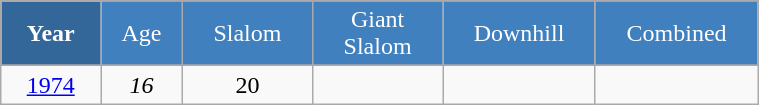<table class="wikitable" style="font-size:100%; text-align:center; border:grey solid 1px; border-collapse:collapse;" width="40%">
<tr style="background-color:#369; color:white;">
<td rowspan="2" colspan="1" width="4%"><strong>Year</strong></td>
</tr>
<tr style="background-color:#4180be; color:white;">
<td width="3%">Age</td>
<td width="5%">Slalom</td>
<td width="5%">Giant<br>Slalom</td>
<td width="5%">Downhill</td>
<td width="5%">Combined</td>
</tr>
<tr style="background-color:#8CB2D8; color:white;">
</tr>
<tr>
<td><a href='#'>1974</a></td>
<td><em>16</em></td>
<td>20</td>
<td></td>
<td></td>
<td></td>
</tr>
</table>
